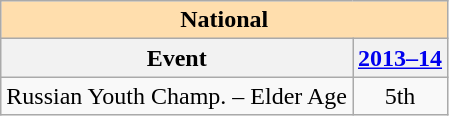<table class="wikitable" style="text-align:center">
<tr>
<th style="background-color: #ffdead; " colspan=2 align=center>National</th>
</tr>
<tr>
<th>Event</th>
<th><a href='#'>2013–14</a></th>
</tr>
<tr>
<td align=left>Russian Youth Champ. – Elder Age</td>
<td>5th</td>
</tr>
</table>
